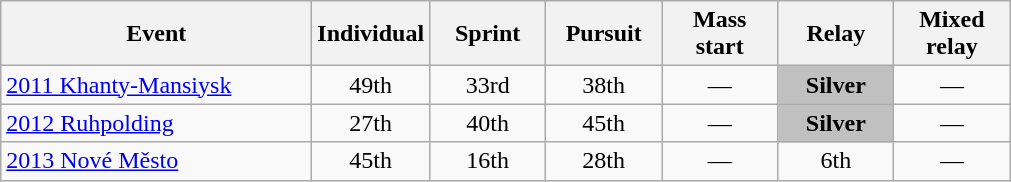<table class="wikitable" style="text-align: center;">
<tr ">
<th style="width:200px;">Event</th>
<th style="width:70px;">Individual</th>
<th style="width:70px;">Sprint</th>
<th style="width:70px;">Pursuit</th>
<th style="width:70px;">Mass start</th>
<th style="width:70px;">Relay</th>
<th style="width:70px;">Mixed relay</th>
</tr>
<tr>
<td align=left> <a href='#'>2011 Khanty-Mansiysk</a></td>
<td>49th</td>
<td>33rd</td>
<td>38th</td>
<td>—</td>
<td bgcolor="silver"><strong>Silver</strong></td>
<td>—</td>
</tr>
<tr>
<td align=left> <a href='#'>2012 Ruhpolding</a></td>
<td>27th</td>
<td>40th</td>
<td>45th</td>
<td>—</td>
<td bgcolor="silver"><strong>Silver</strong></td>
<td>—</td>
</tr>
<tr>
<td align=left> <a href='#'>2013 Nové Město</a></td>
<td>45th</td>
<td>16th</td>
<td>28th</td>
<td>—</td>
<td>6th</td>
<td>—</td>
</tr>
</table>
